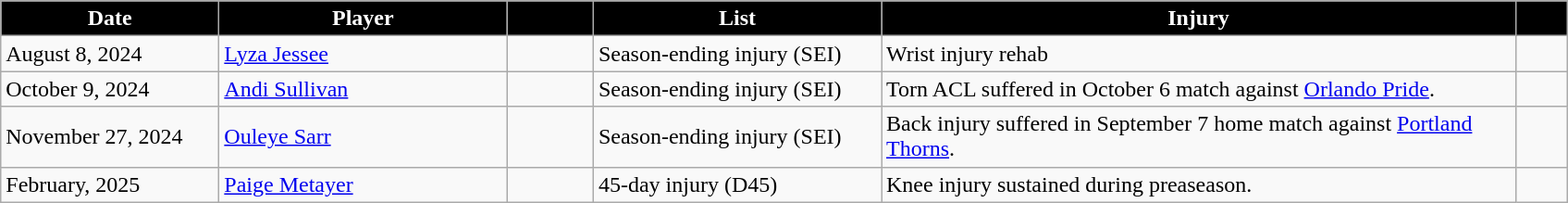<table class="wikitable sortable" style="text-align:left;">
<tr>
<th style="background:#000; color:#fff; width:150px;" data-sort-type="date">Date</th>
<th style="background:#000; color:#fff; width:200px;">Player</th>
<th style="background:#000; color:#fff; width:55px;"></th>
<th style="background:#000; color:#fff; width:200px;">List</th>
<th style="background:#000; color:#fff; width:450px;">Injury</th>
<th style="background:#000; color:#fff; width:30px;"></th>
</tr>
<tr>
<td>August 8, 2024</td>
<td> <a href='#'>Lyza Jessee</a></td>
<td align="center"></td>
<td>Season-ending injury (SEI)</td>
<td>Wrist injury rehab</td>
<td></td>
</tr>
<tr>
<td>October 9, 2024</td>
<td> <a href='#'>Andi Sullivan</a></td>
<td align="center"></td>
<td>Season-ending injury (SEI)</td>
<td>Torn ACL suffered in October 6 match against <a href='#'>Orlando Pride</a>.</td>
<td></td>
</tr>
<tr>
<td>November 27, 2024</td>
<td> <a href='#'>Ouleye Sarr</a></td>
<td align="center"></td>
<td>Season-ending injury (SEI)</td>
<td>Back injury suffered in September 7 home match against <a href='#'>Portland Thorns</a>.</td>
<td></td>
</tr>
<tr>
<td>February, 2025</td>
<td> <a href='#'>Paige Metayer</a></td>
<td align="center"></td>
<td>45-day injury (D45)</td>
<td>Knee injury sustained during preaseason.</td>
<td></td>
</tr>
</table>
